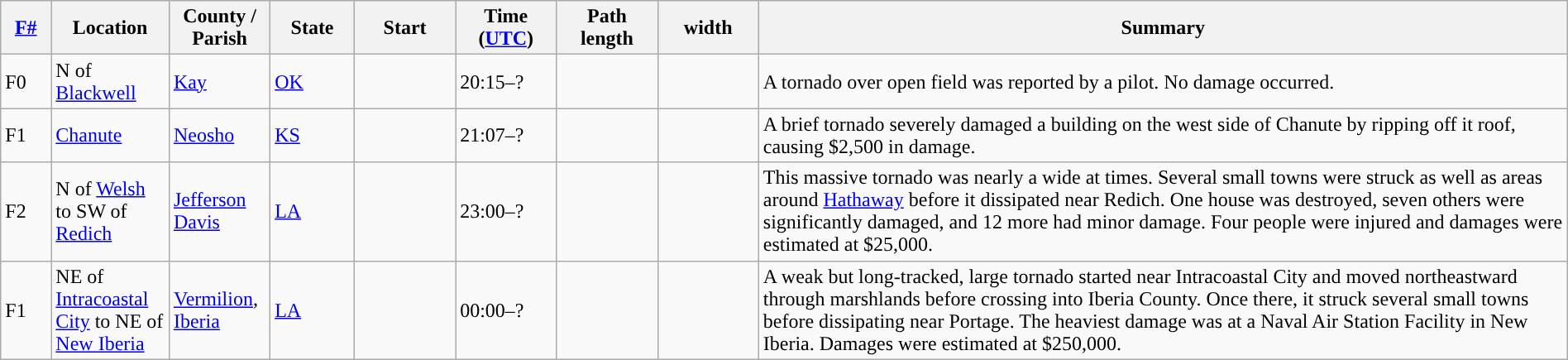<table class="wikitable sortable" style="width:100%;">
<tr>
<th scope="col"  style="width:3%; text-align:center;"><a href='#'>F#</a></th>
<th scope="col"  style="width:7%; text-align:center;" class="unsortable">Location</th>
<th scope="col"  style="width:6%; text-align:center;" class="unsortable">County / Parish</th>
<th scope="col"  style="width:5%; text-align:center;">State</th>
<th scope="col"  style="width:6%; text-align:center;">Start<br></th>
<th scope="col"  style="width:6%; text-align:center;">Time (<a href='#'>UTC</a>)</th>
<th scope="col"  style="width:6%; text-align:center;">Path length</th>
<th scope="col"  style="width:6%; text-align:center;"> width</th>
<th scope="col" class="unsortable" style="width:48%; text-align:center;">Summary</th>
</tr>
<tr>
<td>F0</td>
<td>N of <a href='#'>Blackwell</a></td>
<td><a href='#'>Kay</a></td>
<td><a href='#'>OK</a></td>
<td></td>
<td>20:15–?</td>
<td></td>
<td></td>
<td>A tornado over open field was reported by a pilot. No damage occurred.</td>
</tr>
<tr>
<td>F1</td>
<td><a href='#'>Chanute</a></td>
<td><a href='#'>Neosho</a></td>
<td><a href='#'>KS</a></td>
<td></td>
<td>21:07–?</td>
<td></td>
<td></td>
<td>A brief tornado severely damaged a building on the west side of Chanute by ripping off it roof, causing $2,500 in damage.</td>
</tr>
<tr>
<td>F2</td>
<td>N of <a href='#'>Welsh</a> to SW of <a href='#'>Redich</a></td>
<td><a href='#'>Jefferson Davis</a></td>
<td><a href='#'>LA</a></td>
<td></td>
<td>23:00–?</td>
<td></td>
<td></td>
<td>This massive tornado was nearly a  wide at times. Several small towns were struck as well as areas around <a href='#'>Hathaway</a> before it dissipated near Redich. One house was destroyed, seven others were significantly damaged, and 12 more had minor damage. Four people were injured and damages were estimated at $25,000.</td>
</tr>
<tr>
<td>F1</td>
<td>NE of <a href='#'>Intracoastal City</a> to NE of <a href='#'>New Iberia</a></td>
<td><a href='#'>Vermilion</a>, <a href='#'>Iberia</a></td>
<td><a href='#'>LA</a></td>
<td></td>
<td>00:00–?</td>
<td></td>
<td></td>
<td>A weak but long-tracked, large tornado started near Intracoastal City and moved northeastward through marshlands before crossing into Iberia County. Once there, it struck several small towns before dissipating near Portage. The heaviest damage was at a Naval Air Station Facility in New Iberia. Damages were estimated at $250,000.</td>
</tr>
</table>
